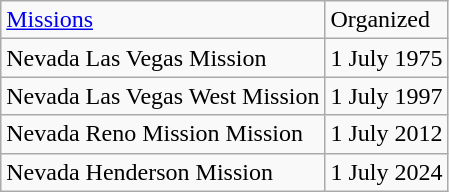<table class="wikitable sortable">
<tr>
<td><a href='#'>Missions</a></td>
<td data-sort-type=date>Organized</td>
</tr>
<tr>
<td>Nevada Las Vegas Mission</td>
<td>1 July 1975</td>
</tr>
<tr>
<td>Nevada Las Vegas West Mission</td>
<td>1 July 1997</td>
</tr>
<tr>
<td>Nevada Reno Mission Mission</td>
<td>1 July 2012</td>
</tr>
<tr>
<td>Nevada Henderson Mission</td>
<td>1 July 2024</td>
</tr>
</table>
